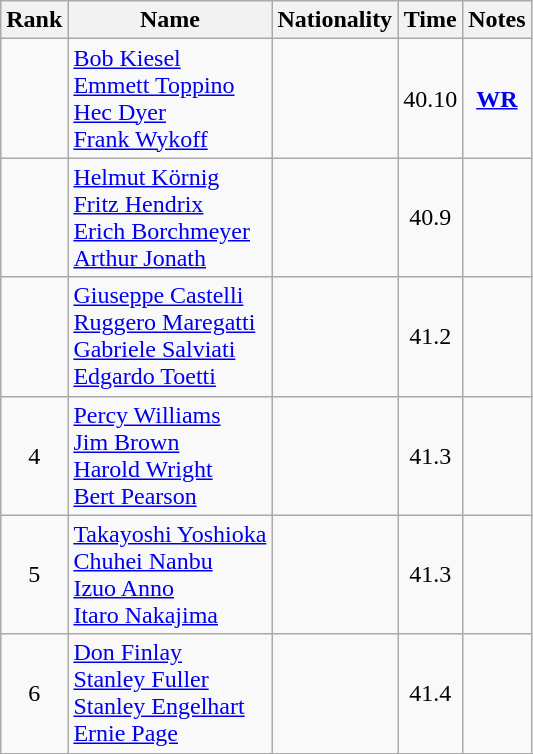<table class="wikitable sortable" style="text-align:center">
<tr>
<th>Rank</th>
<th>Name</th>
<th>Nationality</th>
<th>Time</th>
<th>Notes</th>
</tr>
<tr>
<td></td>
<td align=left><a href='#'>Bob Kiesel</a><br><a href='#'>Emmett Toppino</a><br><a href='#'>Hec Dyer</a><br><a href='#'>Frank Wykoff</a></td>
<td align=left></td>
<td>40.10</td>
<td><strong><a href='#'>WR</a></strong></td>
</tr>
<tr>
<td></td>
<td align=left><a href='#'>Helmut Körnig</a><br><a href='#'>Fritz Hendrix</a><br><a href='#'>Erich Borchmeyer</a><br><a href='#'>Arthur Jonath</a></td>
<td align=left></td>
<td>40.9</td>
<td></td>
</tr>
<tr>
<td></td>
<td align=left><a href='#'>Giuseppe Castelli</a><br><a href='#'>Ruggero Maregatti</a><br><a href='#'>Gabriele Salviati</a><br><a href='#'>Edgardo Toetti</a></td>
<td align=left></td>
<td>41.2</td>
<td></td>
</tr>
<tr>
<td>4</td>
<td align=left><a href='#'>Percy Williams</a><br><a href='#'>Jim Brown</a><br><a href='#'>Harold Wright</a><br> <a href='#'>Bert Pearson</a></td>
<td align=left></td>
<td>41.3</td>
<td></td>
</tr>
<tr>
<td>5</td>
<td align=left><a href='#'>Takayoshi Yoshioka</a><br><a href='#'>Chuhei Nanbu</a><br><a href='#'>Izuo Anno</a><br><a href='#'>Itaro Nakajima</a></td>
<td align=left></td>
<td>41.3</td>
<td></td>
</tr>
<tr>
<td>6</td>
<td align=left><a href='#'>Don Finlay</a><br><a href='#'>Stanley Fuller</a><br><a href='#'>Stanley Engelhart</a><br><a href='#'>Ernie Page</a></td>
<td align=left></td>
<td>41.4</td>
<td></td>
</tr>
<tr>
</tr>
</table>
